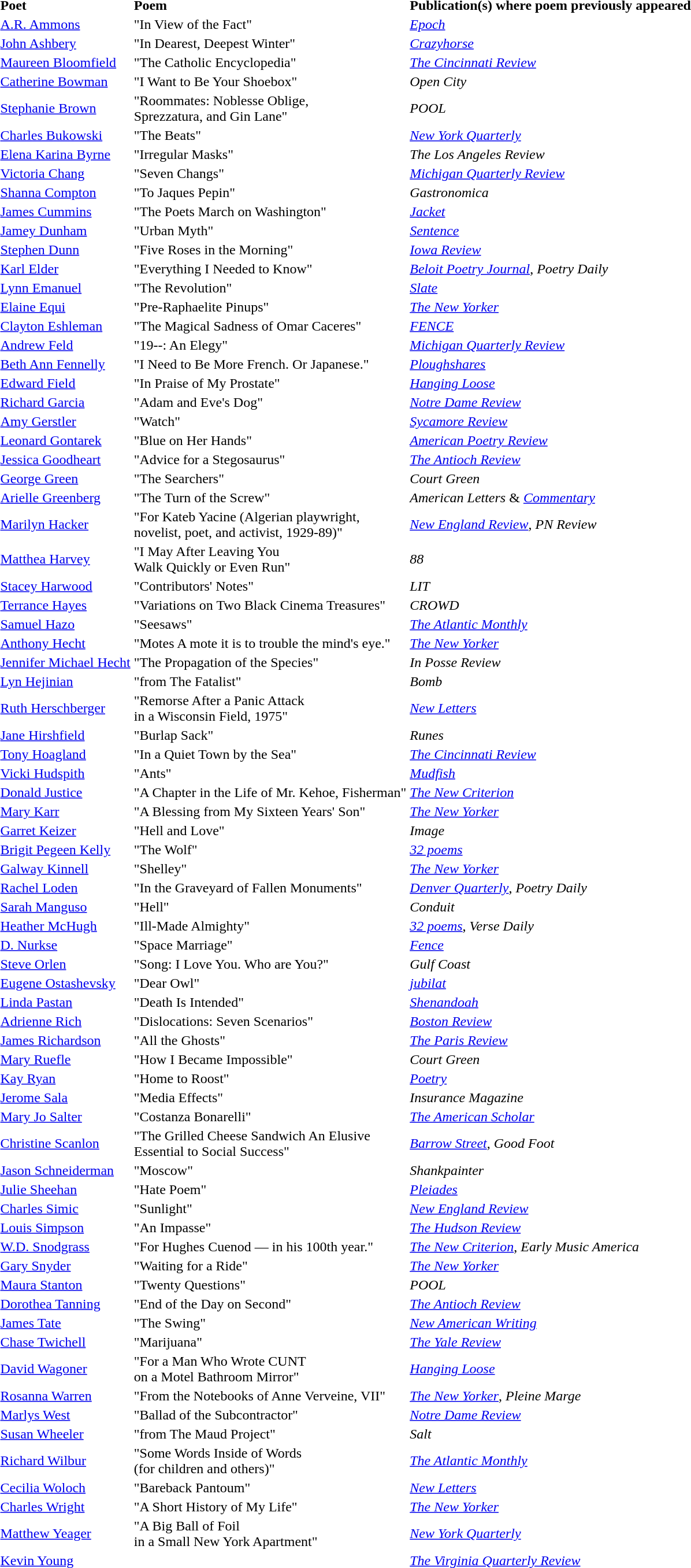<table>
<tr>
<td><strong>Poet</strong></td>
<td><strong>Poem</strong></td>
<td><strong>Publication(s) where poem previously appeared</strong></td>
</tr>
<tr>
<td><a href='#'>A.R. Ammons</a></td>
<td>"In View of the Fact"</td>
<td><em><a href='#'>Epoch</a></em></td>
</tr>
<tr>
<td><a href='#'>John Ashbery</a></td>
<td>"In Dearest, Deepest Winter"</td>
<td><em><a href='#'>Crazyhorse</a></em></td>
</tr>
<tr>
<td><a href='#'>Maureen Bloomfield</a></td>
<td>"The Catholic Encyclopedia"</td>
<td><em><a href='#'>The Cincinnati Review</a></em></td>
</tr>
<tr>
<td><a href='#'>Catherine Bowman</a></td>
<td>"I Want to Be Your Shoebox"</td>
<td><em>Open City</em></td>
</tr>
<tr>
<td><a href='#'>Stephanie Brown</a></td>
<td>"Roommates: Noblesse Oblige,<br> Sprezzatura, and Gin Lane"</td>
<td><em>POOL</em></td>
</tr>
<tr>
<td><a href='#'>Charles Bukowski</a></td>
<td>"The Beats"</td>
<td><em><a href='#'>New York Quarterly</a></em></td>
</tr>
<tr>
<td><a href='#'>Elena Karina Byrne</a></td>
<td>"Irregular Masks"</td>
<td><em>The Los Angeles Review</em></td>
</tr>
<tr>
<td><a href='#'>Victoria Chang</a></td>
<td>"Seven Changs"</td>
<td><em><a href='#'>Michigan Quarterly Review</a></em></td>
</tr>
<tr>
<td><a href='#'>Shanna Compton</a></td>
<td>"To Jaques Pepin"</td>
<td><em>Gastronomica</em></td>
</tr>
<tr>
<td><a href='#'>James Cummins</a></td>
<td>"The Poets March on Washington"</td>
<td><em><a href='#'>Jacket</a></em></td>
</tr>
<tr>
<td><a href='#'>Jamey Dunham</a></td>
<td>"Urban Myth"</td>
<td><em><a href='#'>Sentence</a></em></td>
</tr>
<tr>
<td><a href='#'>Stephen Dunn</a></td>
<td>"Five Roses in the Morning"</td>
<td><em><a href='#'>Iowa Review</a></em></td>
</tr>
<tr>
<td><a href='#'>Karl Elder</a></td>
<td>"Everything I Needed to Know"</td>
<td><em><a href='#'>Beloit Poetry Journal</a></em>, <em>Poetry Daily</em></td>
</tr>
<tr>
<td><a href='#'>Lynn Emanuel</a></td>
<td>"The Revolution"</td>
<td><em><a href='#'>Slate</a></em></td>
</tr>
<tr>
<td><a href='#'>Elaine Equi</a></td>
<td>"Pre-Raphaelite Pinups"</td>
<td><em><a href='#'>The New Yorker</a></em></td>
</tr>
<tr>
<td><a href='#'>Clayton Eshleman</a></td>
<td>"The Magical Sadness of Omar Caceres"</td>
<td><em><a href='#'>FENCE</a></em></td>
</tr>
<tr>
<td><a href='#'>Andrew Feld</a></td>
<td>"19--: An Elegy"</td>
<td><em><a href='#'>Michigan Quarterly Review</a></em></td>
</tr>
<tr>
<td><a href='#'>Beth Ann Fennelly</a></td>
<td>"I Need to Be More French. Or Japanese."</td>
<td><em><a href='#'>Ploughshares</a></em></td>
</tr>
<tr>
<td><a href='#'>Edward Field</a></td>
<td>"In Praise of My Prostate"</td>
<td><em><a href='#'>Hanging Loose</a></em></td>
</tr>
<tr>
<td><a href='#'>Richard Garcia</a></td>
<td>"Adam and Eve's Dog"</td>
<td><em><a href='#'>Notre Dame Review</a></em></td>
</tr>
<tr>
<td><a href='#'>Amy Gerstler</a></td>
<td>"Watch"</td>
<td><em><a href='#'>Sycamore Review</a></em></td>
</tr>
<tr>
<td><a href='#'>Leonard Gontarek</a></td>
<td>"Blue on Her Hands"</td>
<td><em><a href='#'>American Poetry Review</a></em></td>
</tr>
<tr>
<td><a href='#'>Jessica Goodheart</a></td>
<td>"Advice for a Stegosaurus"</td>
<td><em><a href='#'>The Antioch Review</a></em></td>
</tr>
<tr>
<td><a href='#'>George Green</a></td>
<td>"The Searchers"</td>
<td><em>Court Green</em></td>
</tr>
<tr>
<td><a href='#'>Arielle Greenberg</a></td>
<td>"The Turn of the Screw"</td>
<td><em>American Letters</em> & <em><a href='#'>Commentary</a></em></td>
</tr>
<tr>
<td><a href='#'>Marilyn Hacker</a></td>
<td>"For Kateb Yacine (Algerian playwright,<br> novelist, poet, and activist, 1929-89)"</td>
<td><em><a href='#'>New England Review</a></em>, <em>PN Review</em></td>
</tr>
<tr>
<td><a href='#'>Matthea Harvey</a></td>
<td>"I May After Leaving You<br> Walk Quickly or Even Run"</td>
<td><em>88</em></td>
</tr>
<tr>
<td><a href='#'>Stacey Harwood</a></td>
<td>"Contributors' Notes"</td>
<td><em>LIT</em></td>
</tr>
<tr>
<td><a href='#'>Terrance Hayes</a></td>
<td>"Variations on Two Black Cinema Treasures"</td>
<td><em>CROWD</em></td>
</tr>
<tr>
<td><a href='#'>Samuel Hazo</a></td>
<td>"Seesaws"</td>
<td><em><a href='#'>The Atlantic Monthly</a></em></td>
</tr>
<tr>
<td><a href='#'>Anthony Hecht</a></td>
<td>"Motes A mote it is to trouble the mind's eye."</td>
<td><em><a href='#'>The New Yorker</a></em></td>
</tr>
<tr>
<td><a href='#'>Jennifer Michael Hecht</a></td>
<td>"The Propagation of the Species"</td>
<td><em>In Posse Review</em></td>
</tr>
<tr>
<td><a href='#'>Lyn Hejinian</a></td>
<td>"from The Fatalist"</td>
<td><em>Bomb</em></td>
</tr>
<tr>
<td><a href='#'>Ruth Herschberger</a></td>
<td>"Remorse After a Panic Attack<br> in a Wisconsin Field, 1975"</td>
<td><em><a href='#'>New Letters</a></em></td>
</tr>
<tr>
<td><a href='#'>Jane Hirshfield</a></td>
<td>"Burlap Sack"</td>
<td><em>Runes</em></td>
</tr>
<tr>
<td><a href='#'>Tony Hoagland</a></td>
<td>"In a Quiet Town by the Sea"</td>
<td><em><a href='#'>The Cincinnati Review</a></em></td>
</tr>
<tr>
<td><a href='#'>Vicki Hudspith</a></td>
<td>"Ants"</td>
<td><em><a href='#'>Mudfish</a></em></td>
</tr>
<tr>
<td><a href='#'>Donald Justice</a></td>
<td>"A Chapter in the Life of Mr. Kehoe, Fisherman"</td>
<td><em><a href='#'>The New Criterion</a></em></td>
</tr>
<tr>
<td><a href='#'>Mary Karr</a></td>
<td>"A Blessing from My Sixteen Years' Son"</td>
<td><em><a href='#'>The New Yorker</a></em></td>
</tr>
<tr>
<td><a href='#'>Garret Keizer</a></td>
<td>"Hell and Love"</td>
<td><em>Image</em></td>
</tr>
<tr>
<td><a href='#'>Brigit Pegeen Kelly</a></td>
<td>"The Wolf"</td>
<td><em><a href='#'>32 poems</a></em></td>
</tr>
<tr>
<td><a href='#'>Galway Kinnell</a></td>
<td>"Shelley"</td>
<td><em><a href='#'>The New Yorker</a></em></td>
</tr>
<tr>
<td><a href='#'>Rachel Loden</a></td>
<td>"In the Graveyard of Fallen Monuments"</td>
<td><em><a href='#'>Denver Quarterly</a></em>, <em>Poetry Daily</em></td>
</tr>
<tr>
<td><a href='#'>Sarah Manguso</a></td>
<td>"Hell"</td>
<td><em>Conduit</em></td>
</tr>
<tr>
<td><a href='#'>Heather McHugh</a></td>
<td>"Ill-Made Almighty"</td>
<td><em><a href='#'>32 poems</a></em>, <em>Verse Daily</em></td>
</tr>
<tr>
<td><a href='#'>D. Nurkse</a></td>
<td>"Space Marriage"</td>
<td><em><a href='#'>Fence</a></em></td>
</tr>
<tr>
<td><a href='#'>Steve Orlen</a></td>
<td>"Song: I Love You. Who are You?"</td>
<td><em>Gulf Coast</em></td>
</tr>
<tr>
<td><a href='#'>Eugene Ostashevsky</a></td>
<td>"Dear Owl"</td>
<td><em><a href='#'>jubilat</a></em></td>
</tr>
<tr>
<td><a href='#'>Linda Pastan</a></td>
<td>"Death Is Intended"</td>
<td><em><a href='#'>Shenandoah</a></em></td>
</tr>
<tr>
<td><a href='#'>Adrienne Rich</a></td>
<td>"Dislocations: Seven Scenarios"</td>
<td><em><a href='#'>Boston Review</a></em></td>
</tr>
<tr>
<td><a href='#'>James Richardson</a></td>
<td>"All the Ghosts"</td>
<td><em><a href='#'>The Paris Review</a></em></td>
</tr>
<tr>
<td><a href='#'>Mary Ruefle</a></td>
<td>"How I Became Impossible"</td>
<td><em>Court Green</em></td>
</tr>
<tr>
<td><a href='#'>Kay Ryan</a></td>
<td>"Home to Roost"</td>
<td><em><a href='#'>Poetry</a></em></td>
</tr>
<tr>
<td><a href='#'>Jerome Sala</a></td>
<td>"Media Effects"</td>
<td><em>Insurance Magazine</em></td>
</tr>
<tr>
<td><a href='#'>Mary Jo Salter</a></td>
<td>"Costanza Bonarelli"</td>
<td><em><a href='#'>The American Scholar</a></em></td>
</tr>
<tr>
<td><a href='#'>Christine Scanlon</a></td>
<td>"The Grilled Cheese Sandwich An Elusive<br> Essential to Social Success"</td>
<td><em><a href='#'>Barrow Street</a></em>, <em>Good Foot</em></td>
</tr>
<tr>
<td><a href='#'>Jason Schneiderman</a></td>
<td>"Moscow"</td>
<td><em>Shankpainter</em></td>
</tr>
<tr>
<td><a href='#'>Julie Sheehan</a></td>
<td>"Hate Poem"</td>
<td><em><a href='#'>Pleiades</a></em></td>
</tr>
<tr>
<td><a href='#'>Charles Simic</a></td>
<td>"Sunlight"</td>
<td><em><a href='#'>New England Review</a></em></td>
</tr>
<tr>
<td><a href='#'>Louis Simpson</a></td>
<td>"An Impasse"</td>
<td><em><a href='#'>The Hudson Review</a></em></td>
</tr>
<tr>
<td><a href='#'>W.D. Snodgrass</a></td>
<td>"For Hughes Cuenod — in his 100th year."</td>
<td><em><a href='#'>The New Criterion</a></em>, <em>Early Music America</em></td>
</tr>
<tr>
<td><a href='#'>Gary Snyder</a></td>
<td>"Waiting for a Ride"</td>
<td><em><a href='#'>The New Yorker</a></em></td>
</tr>
<tr>
<td><a href='#'>Maura Stanton</a></td>
<td>"Twenty Questions"</td>
<td><em>POOL</em></td>
</tr>
<tr>
<td><a href='#'>Dorothea Tanning</a></td>
<td>"End of the Day on Second"</td>
<td><em><a href='#'>The Antioch Review</a></em></td>
</tr>
<tr>
<td><a href='#'>James Tate</a></td>
<td>"The Swing"</td>
<td><em><a href='#'>New American Writing</a></em></td>
</tr>
<tr>
<td><a href='#'>Chase Twichell</a></td>
<td>"Marijuana"</td>
<td><em><a href='#'>The Yale Review</a></em></td>
</tr>
<tr>
<td><a href='#'>David Wagoner</a></td>
<td>"For a Man Who Wrote CUNT<br> on a Motel Bathroom Mirror"</td>
<td><em><a href='#'>Hanging Loose</a></em></td>
</tr>
<tr>
<td><a href='#'>Rosanna Warren</a></td>
<td>"From the Notebooks of Anne Verveine, VII"</td>
<td><em><a href='#'>The New Yorker</a></em>, <em>Pleine Marge</em></td>
</tr>
<tr>
<td><a href='#'>Marlys West</a></td>
<td>"Ballad of the Subcontractor"</td>
<td><em><a href='#'>Notre Dame Review</a></em></td>
</tr>
<tr>
<td><a href='#'>Susan Wheeler</a></td>
<td>"from The Maud Project"</td>
<td><em>Salt</em></td>
</tr>
<tr>
<td><a href='#'>Richard Wilbur</a></td>
<td>"Some Words Inside of Words<br> (for children and others)"</td>
<td><em><a href='#'>The Atlantic Monthly</a></em></td>
</tr>
<tr>
<td><a href='#'>Cecilia Woloch</a></td>
<td>"Bareback Pantoum"</td>
<td><em><a href='#'>New Letters</a></em></td>
</tr>
<tr>
<td><a href='#'>Charles Wright</a></td>
<td>"A Short History of My Life"</td>
<td><em><a href='#'>The New Yorker</a></em></td>
</tr>
<tr>
<td><a href='#'>Matthew Yeager</a></td>
<td>"A Big Ball of Foil<br> in a Small New York Apartment"</td>
<td><em><a href='#'>New York Quarterly</a></em></td>
</tr>
<tr>
<td><a href='#'>Kevin Young</a></td>
<td></td>
<td><em><a href='#'>The Virginia Quarterly Review</a></em></td>
</tr>
</table>
